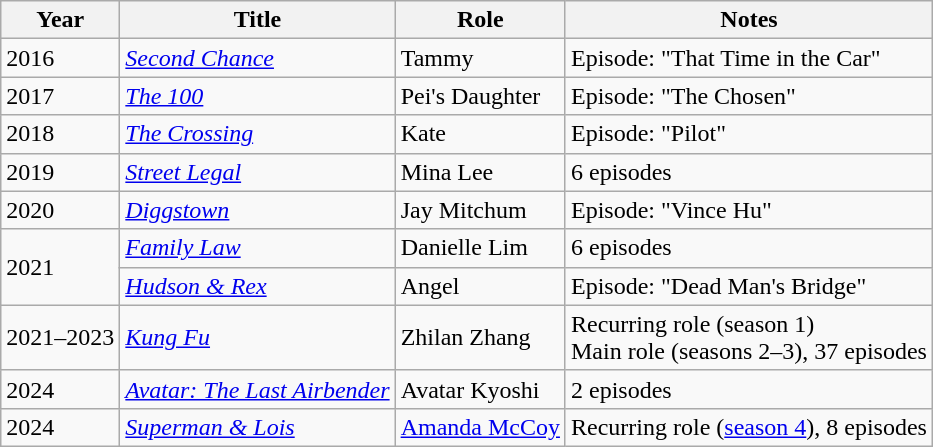<table class="wikitable sortable">
<tr>
<th>Year</th>
<th>Title</th>
<th>Role</th>
<th class="unsortable">Notes</th>
</tr>
<tr>
<td>2016</td>
<td><em><a href='#'>Second Chance</a></em></td>
<td>Tammy</td>
<td>Episode: "That Time in the Car"</td>
</tr>
<tr>
<td>2017</td>
<td data-sort-value="100, The"><em><a href='#'>The 100</a></em></td>
<td>Pei's Daughter</td>
<td>Episode: "The Chosen"</td>
</tr>
<tr>
<td>2018</td>
<td data-sort-value="Crossing, The"><em><a href='#'>The Crossing</a></em></td>
<td>Kate</td>
<td>Episode: "Pilot"</td>
</tr>
<tr>
<td>2019</td>
<td><em><a href='#'>Street Legal</a></em></td>
<td>Mina Lee</td>
<td>6 episodes</td>
</tr>
<tr>
<td>2020</td>
<td><em><a href='#'>Diggstown</a></em></td>
<td>Jay Mitchum</td>
<td>Episode: "Vince Hu"</td>
</tr>
<tr>
<td rowspan="2">2021</td>
<td><em><a href='#'>Family Law</a></em></td>
<td>Danielle Lim</td>
<td>6 episodes</td>
</tr>
<tr>
<td><em><a href='#'>Hudson & Rex</a></em></td>
<td>Angel</td>
<td>Episode: "Dead Man's Bridge"</td>
</tr>
<tr>
<td>2021–2023</td>
<td><em><a href='#'>Kung Fu</a></em></td>
<td>Zhilan Zhang</td>
<td>Recurring role (season 1)<br> Main role (seasons 2–3), 37 episodes</td>
</tr>
<tr>
<td>2024</td>
<td><em><a href='#'>Avatar: The Last Airbender</a></em></td>
<td>Avatar Kyoshi</td>
<td>2 episodes</td>
</tr>
<tr>
<td>2024</td>
<td><em><a href='#'>Superman & Lois</a></em></td>
<td><a href='#'>Amanda McCoy</a></td>
<td>Recurring role (<a href='#'>season 4</a>), 8 episodes</td>
</tr>
</table>
